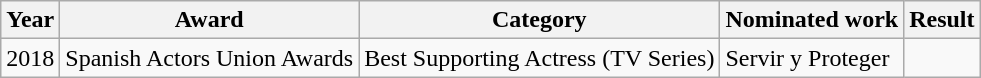<table class="wikitable">
<tr>
<th>Year</th>
<th>Award</th>
<th>Category</th>
<th>Nominated work</th>
<th>Result</th>
</tr>
<tr>
<td>2018</td>
<td>Spanish Actors Union Awards</td>
<td>Best Supporting Actress (TV Series)</td>
<td>Servir y Proteger</td>
<td></td>
</tr>
</table>
